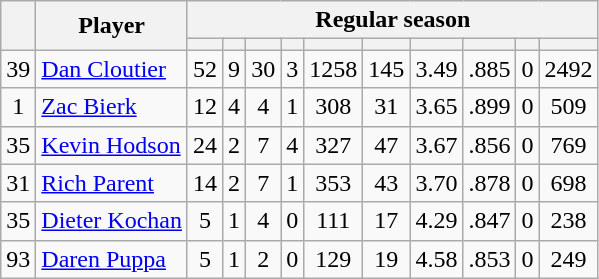<table class="wikitable plainrowheaders" style="text-align:center;">
<tr>
<th scope="col" rowspan="2"></th>
<th scope="col" rowspan="2">Player</th>
<th scope=colgroup colspan=10>Regular season</th>
</tr>
<tr>
<th scope="col"></th>
<th scope="col"></th>
<th scope="col"></th>
<th scope="col"></th>
<th scope="col"></th>
<th scope="col"></th>
<th scope="col"></th>
<th scope="col"></th>
<th scope="col"></th>
<th scope="col"></th>
</tr>
<tr>
<td scope="row">39</td>
<td align="left"><a href='#'>Dan Cloutier</a></td>
<td>52</td>
<td>9</td>
<td>30</td>
<td>3</td>
<td>1258</td>
<td>145</td>
<td>3.49</td>
<td>.885</td>
<td>0</td>
<td>2492</td>
</tr>
<tr>
<td scope="row">1</td>
<td align="left"><a href='#'>Zac Bierk</a></td>
<td>12</td>
<td>4</td>
<td>4</td>
<td>1</td>
<td>308</td>
<td>31</td>
<td>3.65</td>
<td>.899</td>
<td>0</td>
<td>509</td>
</tr>
<tr>
<td scope="row">35</td>
<td align="left"><a href='#'>Kevin Hodson</a></td>
<td>24</td>
<td>2</td>
<td>7</td>
<td>4</td>
<td>327</td>
<td>47</td>
<td>3.67</td>
<td>.856</td>
<td>0</td>
<td>769</td>
</tr>
<tr>
<td scope="row">31</td>
<td align="left"><a href='#'>Rich Parent</a></td>
<td>14</td>
<td>2</td>
<td>7</td>
<td>1</td>
<td>353</td>
<td>43</td>
<td>3.70</td>
<td>.878</td>
<td>0</td>
<td>698</td>
</tr>
<tr>
<td scope="row">35</td>
<td align="left"><a href='#'>Dieter Kochan</a></td>
<td>5</td>
<td>1</td>
<td>4</td>
<td>0</td>
<td>111</td>
<td>17</td>
<td>4.29</td>
<td>.847</td>
<td>0</td>
<td>238</td>
</tr>
<tr>
<td scope="row">93</td>
<td align="left"><a href='#'>Daren Puppa</a></td>
<td>5</td>
<td>1</td>
<td>2</td>
<td>0</td>
<td>129</td>
<td>19</td>
<td>4.58</td>
<td>.853</td>
<td>0</td>
<td>249</td>
</tr>
</table>
